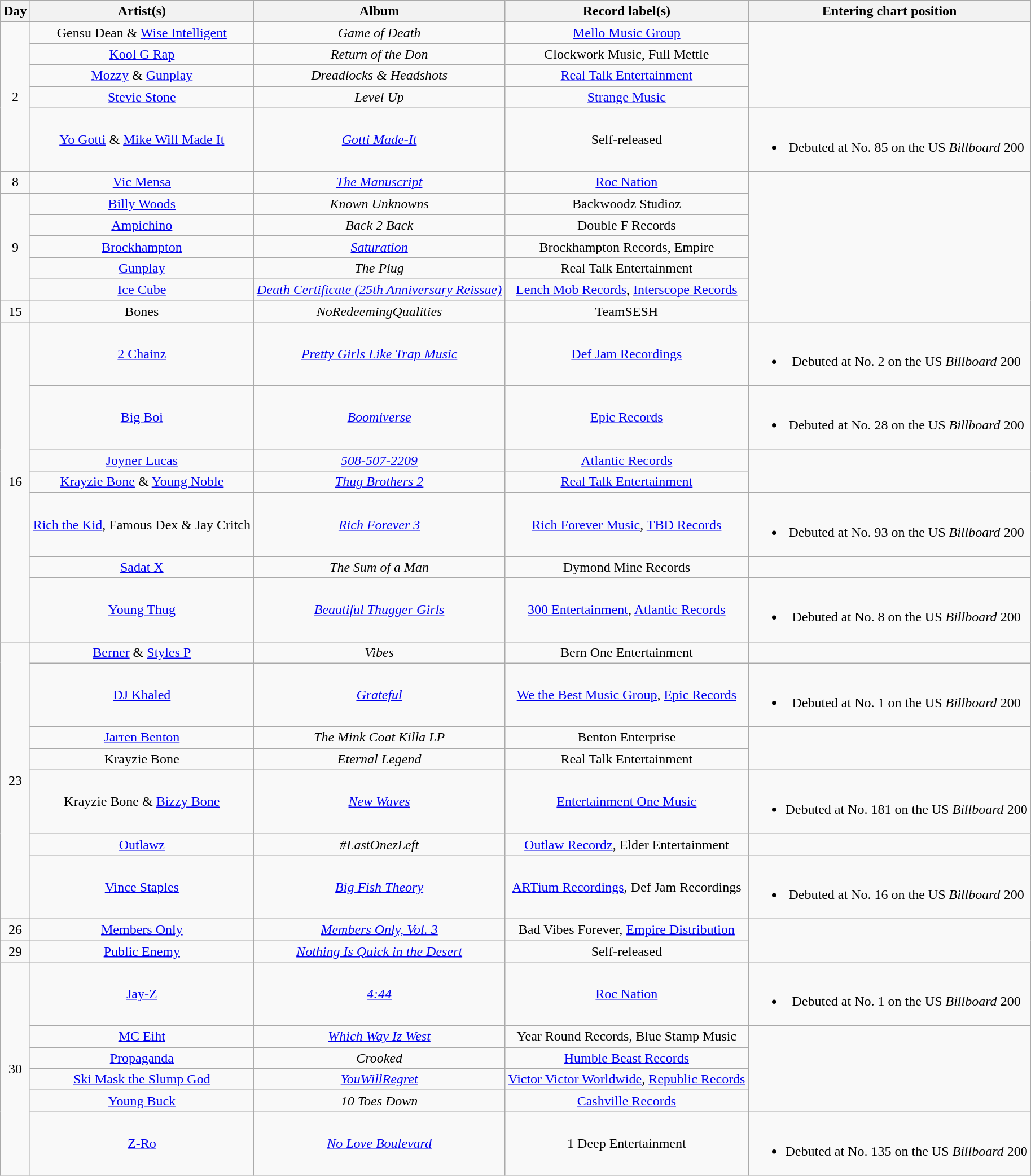<table class="wikitable" style="text-align:center;">
<tr>
<th scope="col">Day</th>
<th scope="col">Artist(s)</th>
<th scope="col">Album</th>
<th scope="col">Record label(s)</th>
<th scope="col">Entering chart position</th>
</tr>
<tr>
<td rowspan="5">2</td>
<td>Gensu Dean & <a href='#'>Wise Intelligent</a></td>
<td><em>Game of Death</em></td>
<td><a href='#'>Mello Music Group</a></td>
<td rowspan="4"></td>
</tr>
<tr>
<td><a href='#'>Kool G Rap</a></td>
<td><em>Return of the Don</em></td>
<td>Clockwork Music, Full Mettle</td>
</tr>
<tr>
<td><a href='#'>Mozzy</a> & <a href='#'>Gunplay</a></td>
<td><em>Dreadlocks & Headshots</em></td>
<td><a href='#'>Real Talk Entertainment</a></td>
</tr>
<tr>
<td><a href='#'>Stevie Stone</a></td>
<td><em>Level Up</em></td>
<td><a href='#'>Strange Music</a></td>
</tr>
<tr>
<td><a href='#'>Yo Gotti</a> & <a href='#'>Mike Will Made It</a></td>
<td><em><a href='#'>Gotti Made-It</a></em></td>
<td>Self-released</td>
<td><br><ul><li>Debuted at No. 85 on the US <em>Billboard</em> 200</li></ul></td>
</tr>
<tr>
<td>8</td>
<td><a href='#'>Vic Mensa</a></td>
<td><em><a href='#'>The Manuscript</a></em></td>
<td><a href='#'>Roc Nation</a></td>
<td rowspan="7"></td>
</tr>
<tr>
<td rowspan="5">9</td>
<td><a href='#'>Billy Woods</a></td>
<td><em>Known Unknowns</em></td>
<td>Backwoodz Studioz</td>
</tr>
<tr>
<td><a href='#'>Ampichino</a></td>
<td><em>Back 2 Back</em></td>
<td>Double F Records</td>
</tr>
<tr>
<td><a href='#'>Brockhampton</a></td>
<td><em><a href='#'>Saturation</a></em></td>
<td>Brockhampton Records, Empire</td>
</tr>
<tr>
<td><a href='#'>Gunplay</a></td>
<td><em>The Plug</em></td>
<td>Real Talk Entertainment</td>
</tr>
<tr>
<td><a href='#'>Ice Cube</a></td>
<td><em><a href='#'>Death Certificate (25th Anniversary Reissue)</a></em></td>
<td><a href='#'>Lench Mob Records</a>, <a href='#'>Interscope Records</a></td>
</tr>
<tr>
<td>15</td>
<td>Bones</td>
<td><em>NoRedeemingQualities</em></td>
<td>TeamSESH</td>
</tr>
<tr>
<td rowspan="7">16</td>
<td><a href='#'>2 Chainz</a></td>
<td><em><a href='#'>Pretty Girls Like Trap Music</a></em></td>
<td><a href='#'>Def Jam Recordings</a></td>
<td><br><ul><li>Debuted at No. 2 on the US <em>Billboard</em> 200</li></ul></td>
</tr>
<tr>
<td><a href='#'>Big Boi</a></td>
<td><em><a href='#'>Boomiverse</a></em></td>
<td><a href='#'>Epic Records</a></td>
<td><br><ul><li>Debuted at No. 28 on the US <em>Billboard</em> 200</li></ul></td>
</tr>
<tr>
<td><a href='#'>Joyner Lucas</a></td>
<td><em><a href='#'>508-507-2209</a></em></td>
<td><a href='#'>Atlantic Records</a></td>
<td rowspan="2"></td>
</tr>
<tr>
<td><a href='#'>Krayzie Bone</a> & <a href='#'>Young Noble</a></td>
<td><em><a href='#'>Thug Brothers 2</a></em></td>
<td><a href='#'>Real Talk Entertainment</a></td>
</tr>
<tr>
<td><a href='#'>Rich the Kid</a>, Famous Dex & Jay Critch</td>
<td><em><a href='#'>Rich Forever 3</a></em></td>
<td><a href='#'>Rich Forever Music</a>, <a href='#'>TBD Records</a></td>
<td><br><ul><li>Debuted at No. 93 on the US <em>Billboard</em> 200</li></ul></td>
</tr>
<tr>
<td><a href='#'>Sadat X</a></td>
<td><em>The Sum of a Man</em></td>
<td>Dymond Mine Records</td>
<td></td>
</tr>
<tr>
<td><a href='#'>Young Thug</a></td>
<td><em><a href='#'>Beautiful Thugger Girls</a></em></td>
<td><a href='#'>300 Entertainment</a>, <a href='#'>Atlantic Records</a></td>
<td><br><ul><li>Debuted at No. 8 on the US <em>Billboard</em> 200</li></ul></td>
</tr>
<tr>
<td rowspan="7">23</td>
<td><a href='#'>Berner</a> & <a href='#'>Styles P</a></td>
<td><em>Vibes</em></td>
<td>Bern One Entertainment</td>
<td></td>
</tr>
<tr>
<td><a href='#'>DJ Khaled</a></td>
<td><em><a href='#'>Grateful</a></em></td>
<td><a href='#'>We the Best Music Group</a>, <a href='#'>Epic Records</a></td>
<td><br><ul><li>Debuted at No. 1 on the US <em>Billboard</em> 200</li></ul></td>
</tr>
<tr>
<td><a href='#'>Jarren Benton</a></td>
<td><em>The Mink Coat Killa LP</em></td>
<td>Benton Enterprise</td>
<td rowspan="2"></td>
</tr>
<tr>
<td>Krayzie Bone</td>
<td><em>Eternal Legend</em></td>
<td>Real Talk Entertainment</td>
</tr>
<tr>
<td>Krayzie Bone & <a href='#'>Bizzy Bone</a></td>
<td><em><a href='#'>New Waves</a></em></td>
<td><a href='#'>Entertainment One Music</a></td>
<td><br><ul><li>Debuted at No. 181 on the US <em>Billboard</em> 200</li></ul></td>
</tr>
<tr>
<td><a href='#'>Outlawz</a></td>
<td><em>#LastOnezLeft</em></td>
<td><a href='#'>Outlaw Recordz</a>, Elder Entertainment</td>
<td></td>
</tr>
<tr>
<td><a href='#'>Vince Staples</a></td>
<td><em><a href='#'>Big Fish Theory</a></em></td>
<td><a href='#'>ARTium Recordings</a>, Def Jam Recordings</td>
<td><br><ul><li>Debuted at No. 16 on the US <em>Billboard</em> 200</li></ul></td>
</tr>
<tr>
<td>26</td>
<td><a href='#'>Members Only</a></td>
<td><em><a href='#'>Members Only, Vol. 3</a></em></td>
<td>Bad Vibes Forever, <a href='#'>Empire Distribution</a></td>
<td rowspan="2"></td>
</tr>
<tr>
<td>29</td>
<td><a href='#'>Public Enemy</a></td>
<td><em><a href='#'>Nothing Is Quick in the Desert</a></em></td>
<td>Self-released</td>
</tr>
<tr>
<td rowspan="6">30</td>
<td><a href='#'>Jay-Z</a></td>
<td><em><a href='#'>4:44</a></em></td>
<td><a href='#'>Roc Nation</a></td>
<td><br><ul><li>Debuted at No. 1 on the US <em>Billboard</em> 200</li></ul></td>
</tr>
<tr>
<td><a href='#'>MC Eiht</a></td>
<td><em><a href='#'>Which Way Iz West</a></em></td>
<td>Year Round Records, Blue Stamp Music</td>
<td rowspan="4"></td>
</tr>
<tr>
<td><a href='#'>Propaganda</a></td>
<td><em>Crooked</em></td>
<td><a href='#'>Humble Beast Records</a></td>
</tr>
<tr>
<td><a href='#'>Ski Mask the Slump God</a></td>
<td><em><a href='#'>YouWillRegret</a></em></td>
<td><a href='#'>Victor Victor Worldwide</a>, <a href='#'>Republic Records</a></td>
</tr>
<tr>
<td><a href='#'>Young Buck</a></td>
<td><em>10 Toes Down</em></td>
<td><a href='#'>Cashville Records</a></td>
</tr>
<tr>
<td><a href='#'>Z-Ro</a></td>
<td><em><a href='#'>No Love Boulevard</a></em></td>
<td>1 Deep Entertainment</td>
<td><br><ul><li>Debuted at No. 135 on the US <em>Billboard</em> 200</li></ul></td>
</tr>
</table>
